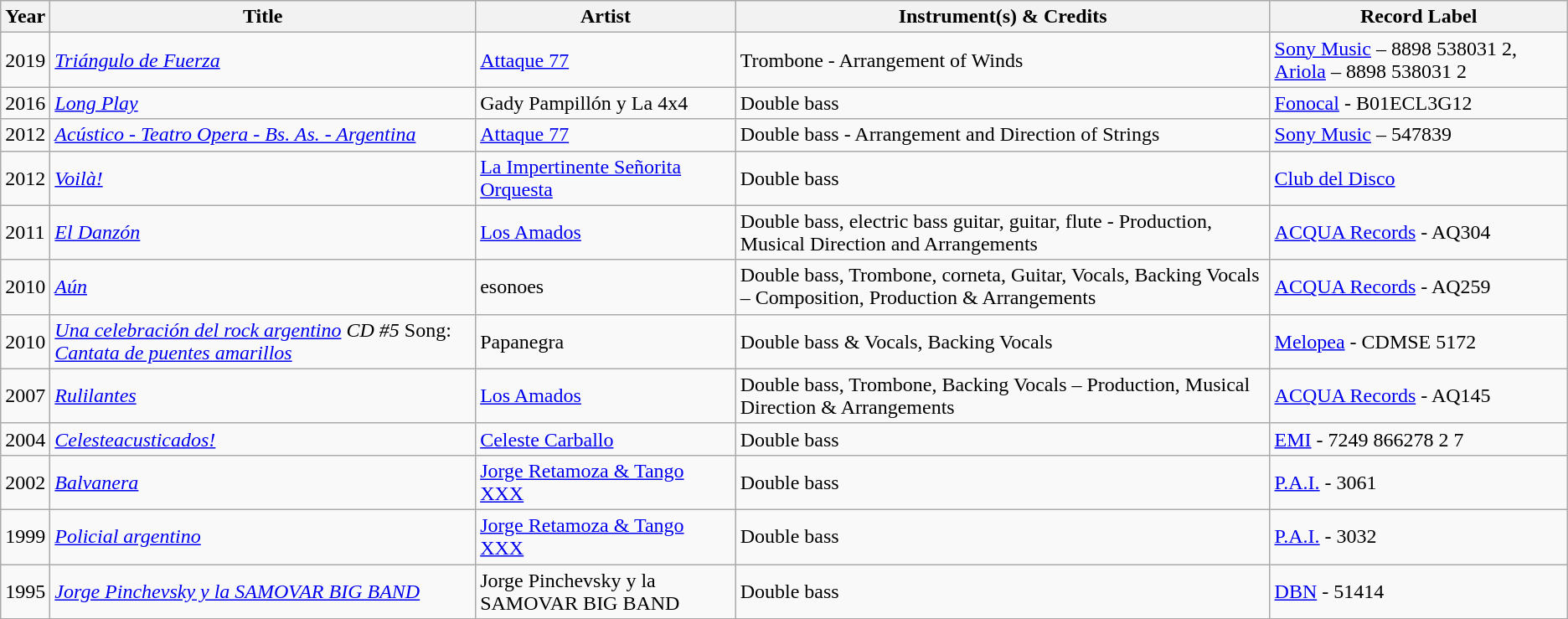<table class="wikitable">
<tr>
<th>Year</th>
<th>Title</th>
<th>Artist</th>
<th>Instrument(s) & Credits</th>
<th>Record Label</th>
</tr>
<tr>
<td>2019</td>
<td><em><a href='#'>Triángulo de Fuerza</a></em></td>
<td><a href='#'>Attaque 77</a></td>
<td>Trombone - Arrangement of Winds</td>
<td><a href='#'>Sony Music</a> – 8898 538031 2, <a href='#'>Ariola</a> – 8898 538031 2</td>
</tr>
<tr>
<td>2016</td>
<td><em><a href='#'>Long Play</a></em></td>
<td>Gady Pampillón y La 4x4</td>
<td>Double bass</td>
<td><a href='#'>Fonocal</a> - B01ECL3G12</td>
</tr>
<tr>
<td>2012</td>
<td><em><a href='#'>Acústico - Teatro Opera - Bs. As. - Argentina</a></em></td>
<td><a href='#'>Attaque 77</a></td>
<td>Double bass - Arrangement and Direction of Strings</td>
<td><a href='#'>Sony Music</a> – 547839</td>
</tr>
<tr>
<td>2012</td>
<td><em><a href='#'>Voilà!</a></em></td>
<td><a href='#'>La Impertinente Señorita Orquesta</a></td>
<td>Double bass</td>
<td><a href='#'>Club del Disco</a></td>
</tr>
<tr>
<td>2011</td>
<td><em><a href='#'>El Danzón</a></em></td>
<td><a href='#'>Los Amados</a></td>
<td>Double bass, electric bass guitar, guitar, flute - Production, Musical Direction and Arrangements</td>
<td><a href='#'>ACQUA Records</a> - AQ304</td>
</tr>
<tr>
<td>2010</td>
<td><em><a href='#'>Aún</a></em></td>
<td>esonoes</td>
<td>Double bass, Trombone, corneta, Guitar, Vocals, Backing Vocals – Composition, Production & Arrangements</td>
<td><a href='#'>ACQUA Records</a> - AQ259</td>
</tr>
<tr>
<td>2010</td>
<td><em><a href='#'>Una celebración del rock argentino</a> CD #5 </em>Song: <em><a href='#'>Cantata de puentes amarillos</a></em></td>
<td>Papanegra</td>
<td>Double bass & Vocals, Backing Vocals</td>
<td><a href='#'>Melopea</a> - CDMSE 5172</td>
</tr>
<tr>
<td>2007</td>
<td><em><a href='#'>Rulilantes</a></em></td>
<td><a href='#'>Los Amados</a></td>
<td>Double bass, Trombone, Backing Vocals – Production, Musical Direction & Arrangements</td>
<td><a href='#'>ACQUA Records</a> - AQ145</td>
</tr>
<tr>
<td>2004</td>
<td><em><a href='#'>Celesteacusticados!</a></em></td>
<td><a href='#'>Celeste Carballo</a></td>
<td>Double bass</td>
<td><a href='#'>EMI</a> - 7249 866278 2 7</td>
</tr>
<tr>
<td>2002</td>
<td><em><a href='#'>Balvanera</a></em></td>
<td><a href='#'>Jorge Retamoza & Tango XXX</a></td>
<td>Double bass</td>
<td><a href='#'>P.A.I.</a> - 3061</td>
</tr>
<tr>
<td>1999</td>
<td><em><a href='#'>Policial argentino</a></em></td>
<td><a href='#'>Jorge Retamoza & Tango XXX</a></td>
<td>Double bass</td>
<td><a href='#'>P.A.I.</a> - 3032</td>
</tr>
<tr>
<td>1995</td>
<td><em><a href='#'>Jorge Pinchevsky y la SAMOVAR BIG BAND</a></em></td>
<td>Jorge Pinchevsky y la SAMOVAR BIG BAND</td>
<td>Double bass</td>
<td><a href='#'>DBN</a> - 51414</td>
</tr>
</table>
